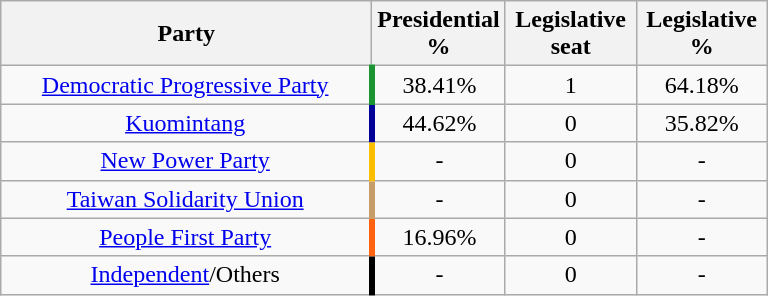<table class="wikitable" style="text-align:center">
<tr>
<th width=240>Party</th>
<th width=80>Presidential %</th>
<th width=80>Legislative seat</th>
<th width=80>Legislative %</th>
</tr>
<tr>
<td align=center style="border-right:4px solid #1B9431;" align="center"><a href='#'>Democratic Progressive Party</a></td>
<td>38.41%</td>
<td>1</td>
<td>64.18%</td>
</tr>
<tr>
<td align=center style="border-right:4px solid #000099;" align="center"><a href='#'>Kuomintang</a></td>
<td>44.62%</td>
<td>0</td>
<td>35.82%</td>
</tr>
<tr>
<td align=center style="border-right:4px solid #FBBE01;" align="center"><a href='#'>New Power Party</a></td>
<td>-</td>
<td>0</td>
<td>-</td>
</tr>
<tr>
<td align=center style="border-right:4px solid #C69E6A;" align="center"><a href='#'>Taiwan Solidarity Union</a></td>
<td>-</td>
<td>0</td>
<td>-</td>
</tr>
<tr>
<td align=center style="border-right:4px solid #FF6310;" align="center"><a href='#'>People First Party</a></td>
<td>16.96%</td>
<td>0</td>
<td>-</td>
</tr>
<tr>
<td align=center style="border-right:4px solid #000000;" align="center"><a href='#'>Independent</a>/Others</td>
<td>-</td>
<td>0</td>
<td>-</td>
</tr>
</table>
